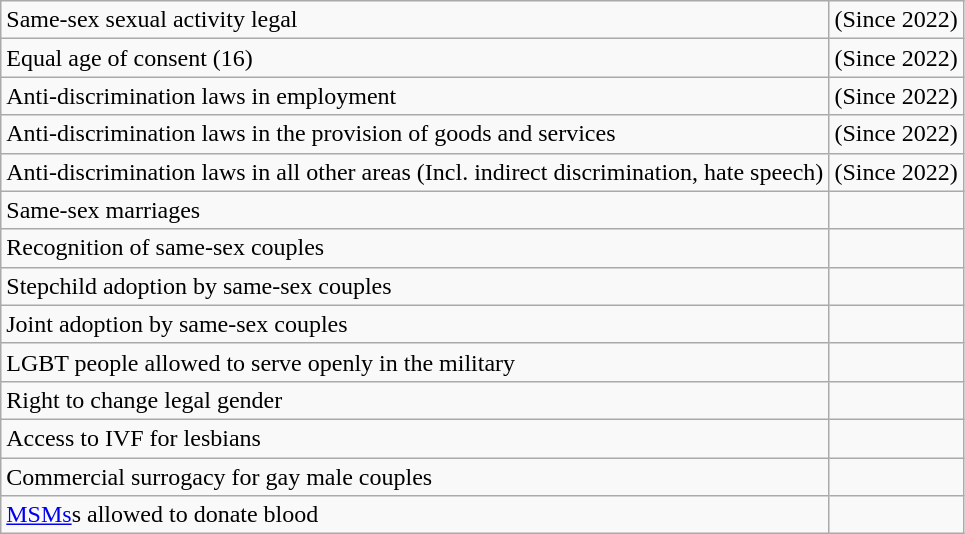<table class="wikitable">
<tr>
<td>Same-sex sexual activity legal</td>
<td> (Since 2022)</td>
</tr>
<tr>
<td>Equal age of consent (16)</td>
<td> (Since 2022)</td>
</tr>
<tr>
<td>Anti-discrimination laws in employment</td>
<td> (Since 2022)</td>
</tr>
<tr>
<td>Anti-discrimination laws in the provision of goods and services</td>
<td> (Since 2022)</td>
</tr>
<tr>
<td>Anti-discrimination laws in all other areas (Incl. indirect discrimination, hate speech)</td>
<td> (Since 2022)</td>
</tr>
<tr>
<td>Same-sex marriages</td>
<td></td>
</tr>
<tr>
<td>Recognition of same-sex couples</td>
<td></td>
</tr>
<tr>
<td>Stepchild adoption by same-sex couples</td>
<td></td>
</tr>
<tr>
<td>Joint adoption by same-sex couples</td>
<td></td>
</tr>
<tr>
<td>LGBT people allowed to serve openly in the military</td>
<td></td>
</tr>
<tr>
<td>Right to change legal gender</td>
<td></td>
</tr>
<tr>
<td>Access to IVF for lesbians</td>
<td></td>
</tr>
<tr>
<td>Commercial surrogacy for gay male couples</td>
<td></td>
</tr>
<tr>
<td><a href='#'>MSMs</a>s allowed to donate blood</td>
<td></td>
</tr>
</table>
